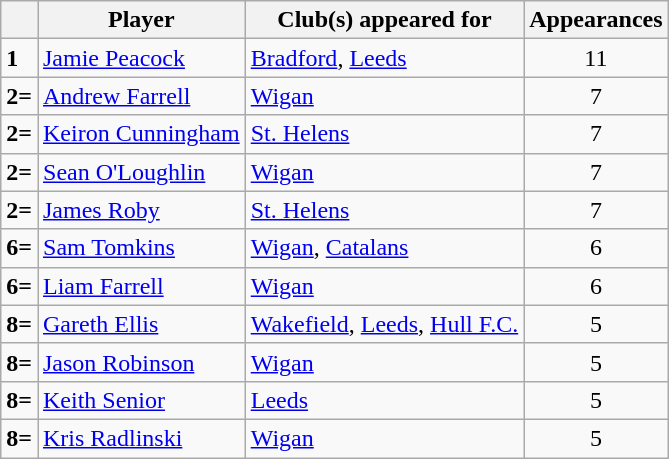<table class="wikitable">
<tr>
<th></th>
<th>Player</th>
<th>Club(s) appeared for</th>
<th>Appearances</th>
</tr>
<tr>
<td><strong>1</strong></td>
<td><a href='#'>Jamie Peacock</a></td>
<td> <a href='#'>Bradford</a>,  <a href='#'>Leeds</a></td>
<td style="text-align:center;">11</td>
</tr>
<tr>
<td><strong>2=</strong></td>
<td><a href='#'>Andrew Farrell</a></td>
<td> <a href='#'>Wigan</a></td>
<td style="text-align:center;">7</td>
</tr>
<tr>
<td><strong>2=</strong></td>
<td><a href='#'>Keiron Cunningham</a></td>
<td> <a href='#'>St. Helens</a></td>
<td style="text-align:center;">7</td>
</tr>
<tr>
<td><strong>2=</strong></td>
<td><a href='#'>Sean O'Loughlin</a></td>
<td> <a href='#'>Wigan</a></td>
<td style="text-align:center;">7</td>
</tr>
<tr>
<td><strong>2=</strong></td>
<td><a href='#'>James Roby</a></td>
<td> <a href='#'>St. Helens</a></td>
<td style="text-align:center;">7</td>
</tr>
<tr>
<td><strong>6=</strong></td>
<td><a href='#'>Sam Tomkins</a></td>
<td> <a href='#'>Wigan</a>,  <a href='#'>Catalans</a></td>
<td style="text-align:center;">6</td>
</tr>
<tr>
<td><strong>6=</strong></td>
<td><a href='#'>Liam Farrell</a></td>
<td> <a href='#'>Wigan</a></td>
<td style="text-align:center;">6</td>
</tr>
<tr>
<td><strong>8=</strong></td>
<td><a href='#'>Gareth Ellis</a></td>
<td> <a href='#'>Wakefield</a>,  <a href='#'>Leeds</a>,  <a href='#'>Hull F.C.</a></td>
<td style="text-align:center;">5</td>
</tr>
<tr>
<td><strong>8=</strong></td>
<td><a href='#'>Jason Robinson</a></td>
<td> <a href='#'>Wigan</a></td>
<td style="text-align:center;">5</td>
</tr>
<tr>
<td><strong>8=</strong></td>
<td><a href='#'>Keith Senior</a></td>
<td> <a href='#'>Leeds</a></td>
<td style="text-align:center;">5</td>
</tr>
<tr>
<td><strong>8=</strong></td>
<td><a href='#'>Kris Radlinski</a></td>
<td> <a href='#'>Wigan</a></td>
<td style="text-align:center;">5</td>
</tr>
</table>
